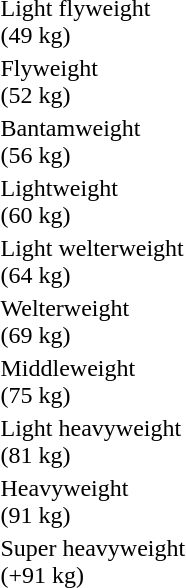<table>
<tr>
<td rowspan=2>Light flyweight<br>(49 kg)</td>
<td rowspan=2></td>
<td rowspan=2></td>
<td></td>
</tr>
<tr>
<td></td>
</tr>
<tr>
<td rowspan=2>Flyweight<br>(52 kg)</td>
<td rowspan=2></td>
<td rowspan=2></td>
<td></td>
</tr>
<tr>
<td></td>
</tr>
<tr>
<td rowspan=2>Bantamweight<br>(56 kg)</td>
<td rowspan=2></td>
<td rowspan=2></td>
<td></td>
</tr>
<tr>
<td></td>
</tr>
<tr>
<td rowspan=2>Lightweight<br>(60 kg)</td>
<td rowspan=2></td>
<td rowspan=2></td>
<td></td>
</tr>
<tr>
<td></td>
</tr>
<tr>
<td rowspan=2>Light welterweight<br>(64 kg)</td>
<td rowspan=2></td>
<td rowspan=2></td>
<td></td>
</tr>
<tr>
<td></td>
</tr>
<tr>
<td rowspan=2>Welterweight<br>(69 kg)</td>
<td rowspan=2></td>
<td rowspan=2></td>
<td></td>
</tr>
<tr>
<td></td>
</tr>
<tr>
<td rowspan=2>Middleweight<br>(75 kg)</td>
<td rowspan=2></td>
<td rowspan=2></td>
<td></td>
</tr>
<tr>
<td></td>
</tr>
<tr>
<td rowspan=2>Light heavyweight<br>(81 kg)</td>
<td rowspan=2></td>
<td rowspan=2></td>
<td></td>
</tr>
<tr>
<td></td>
</tr>
<tr>
<td rowspan=2>Heavyweight<br>(91 kg)</td>
<td rowspan=2></td>
<td rowspan=2></td>
<td></td>
</tr>
<tr>
<td></td>
</tr>
<tr>
<td rowspan=2>Super heavyweight<br>(+91 kg)</td>
<td rowspan=2></td>
<td rowspan=2></td>
<td></td>
</tr>
<tr>
<td></td>
</tr>
</table>
